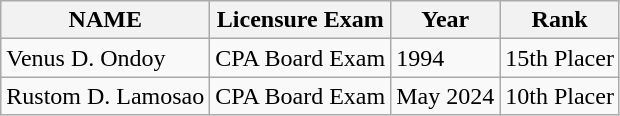<table class="wikitable">
<tr>
<th>NAME</th>
<th>Licensure Exam</th>
<th>Year</th>
<th>Rank</th>
</tr>
<tr>
<td>Venus D. Ondoy</td>
<td>CPA Board Exam</td>
<td>1994</td>
<td>15th Placer</td>
</tr>
<tr>
<td>Rustom D. Lamosao</td>
<td>CPA Board Exam</td>
<td>May 2024</td>
<td>10th Placer</td>
</tr>
</table>
